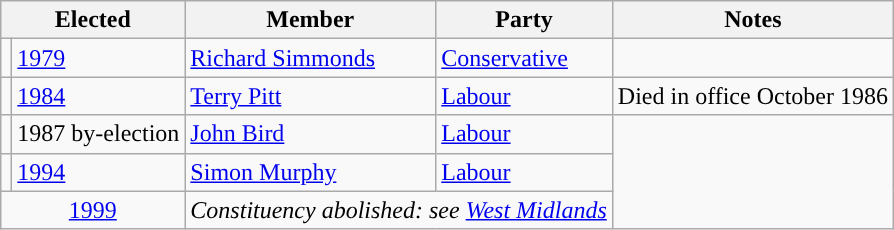<table class="wikitable">
<tr>
<th colspan = "2">Elected</th>
<th>Member</th>
<th>Party</th>
<th>Notes</th>
</tr>
<tr>
<td style="background-color: "></td>
<td><a href='#'>1979</a></td>
<td><a href='#'>Richard Simmonds</a></td>
<td><a href='#'>Conservative</a></td>
</tr>
<tr>
<td style="background-color: "></td>
<td><a href='#'>1984</a></td>
<td><a href='#'>Terry Pitt</a></td>
<td><a href='#'>Labour</a></td>
<td>Died in office October 1986</td>
</tr>
<tr>
<td style="background-color: "></td>
<td>1987 by-election</td>
<td><a href='#'>John Bird</a></td>
<td><a href='#'>Labour</a></td>
</tr>
<tr>
<td style="background-color: "></td>
<td><a href='#'>1994</a></td>
<td><a href='#'>Simon Murphy</a></td>
<td><a href='#'>Labour</a></td>
</tr>
<tr>
<td colspan="2" align="center"><a href='#'>1999</a></td>
<td colspan="2"><em>Constituency abolished: see <a href='#'>West Midlands</a></em></td>
</tr>
</table>
